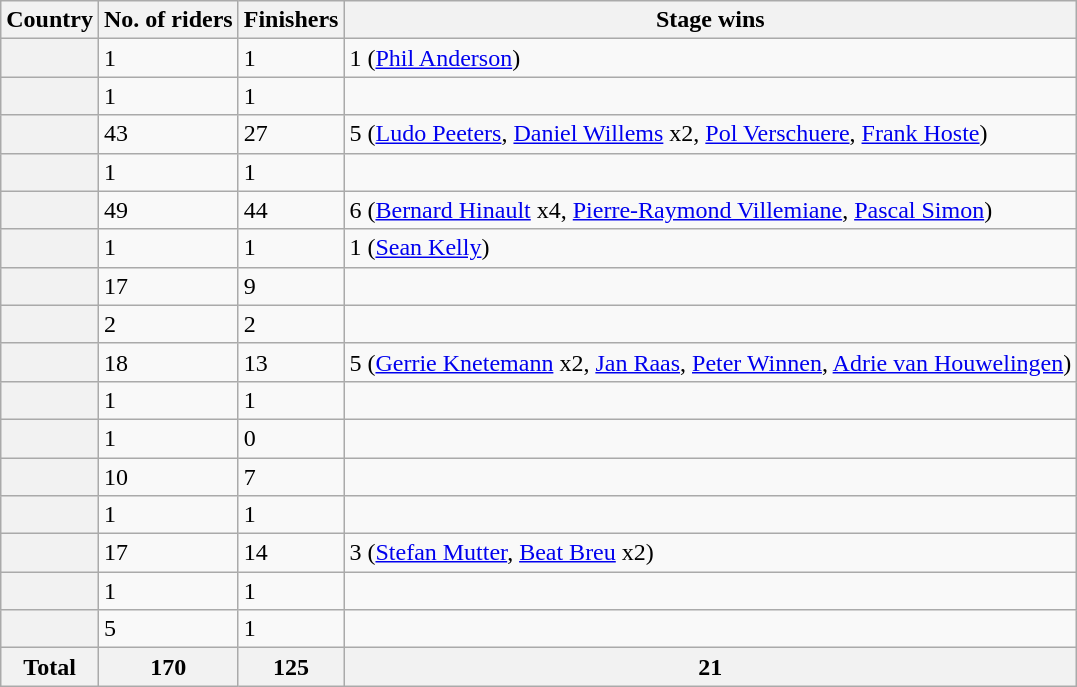<table class="wikitable plainrowheaders sortable">
<tr>
<th scope="col">Country</th>
<th scope="col">No. of riders</th>
<th scope="col">Finishers</th>
<th scope="col">Stage wins</th>
</tr>
<tr>
<th scope="row"></th>
<td>1</td>
<td>1</td>
<td>1 (<a href='#'>Phil Anderson</a>)</td>
</tr>
<tr>
<th scope="row"></th>
<td>1</td>
<td>1</td>
<td></td>
</tr>
<tr>
<th scope="row"></th>
<td>43</td>
<td>27</td>
<td>5 (<a href='#'>Ludo Peeters</a>, <a href='#'>Daniel Willems</a> x2, <a href='#'>Pol Verschuere</a>, <a href='#'>Frank Hoste</a>)</td>
</tr>
<tr>
<th scope="row"></th>
<td>1</td>
<td>1</td>
<td></td>
</tr>
<tr>
<th scope="row"></th>
<td>49</td>
<td>44</td>
<td>6 (<a href='#'>Bernard Hinault</a> x4, <a href='#'>Pierre-Raymond Villemiane</a>, <a href='#'>Pascal Simon</a>)</td>
</tr>
<tr>
<th scope="row"></th>
<td>1</td>
<td>1</td>
<td>1 (<a href='#'>Sean Kelly</a>)</td>
</tr>
<tr>
<th scope="row"></th>
<td>17</td>
<td>9</td>
<td></td>
</tr>
<tr>
<th scope="row"></th>
<td>2</td>
<td>2</td>
<td></td>
</tr>
<tr>
<th scope="row"></th>
<td>18</td>
<td>13</td>
<td>5 (<a href='#'>Gerrie Knetemann</a> x2, <a href='#'>Jan Raas</a>, <a href='#'>Peter Winnen</a>, <a href='#'>Adrie van Houwelingen</a>)</td>
</tr>
<tr>
<th scope="row"></th>
<td>1</td>
<td>1</td>
<td></td>
</tr>
<tr>
<th scope="row"></th>
<td>1</td>
<td>0</td>
<td></td>
</tr>
<tr>
<th scope="row"></th>
<td>10</td>
<td>7</td>
<td></td>
</tr>
<tr>
<th scope="row"></th>
<td>1</td>
<td>1</td>
<td></td>
</tr>
<tr>
<th scope="row"></th>
<td>17</td>
<td>14</td>
<td>3 (<a href='#'>Stefan Mutter</a>, <a href='#'>Beat Breu</a> x2)</td>
</tr>
<tr>
<th scope="row"></th>
<td>1</td>
<td>1</td>
<td></td>
</tr>
<tr>
<th scope="row"></th>
<td>5</td>
<td>1</td>
<td></td>
</tr>
<tr>
<th>Total</th>
<th>170</th>
<th>125</th>
<th>21</th>
</tr>
</table>
